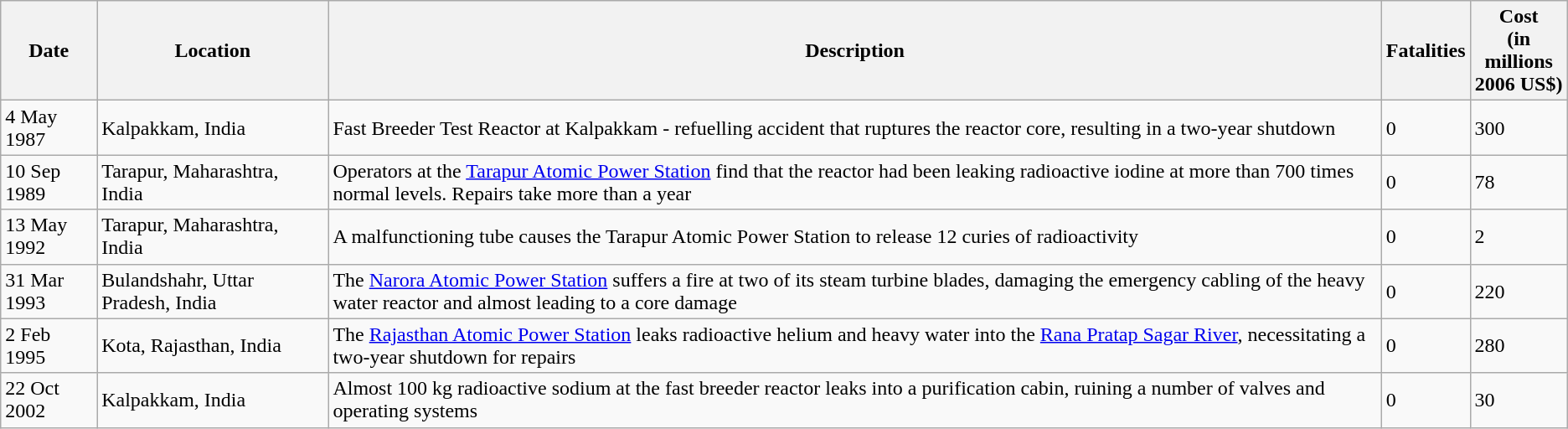<table class="wikitable sortable">
<tr>
<th>Date</th>
<th>Location</th>
<th>Description</th>
<th>Fatalities</th>
<th>Cost <br> (in millions <br> 2006 US$)</th>
</tr>
<tr>
<td>4 May 1987</td>
<td>Kalpakkam, India</td>
<td>Fast Breeder Test Reactor at Kalpakkam - refuelling accident that ruptures the reactor core, resulting in a two-year shutdown</td>
<td>0</td>
<td>300</td>
</tr>
<tr>
<td>10 Sep 1989</td>
<td>Tarapur, Maharashtra, India</td>
<td>Operators at the <a href='#'>Tarapur Atomic Power Station</a> find that the reactor had been leaking radioactive iodine at more than 700 times normal levels. Repairs take more than a year</td>
<td>0</td>
<td>78</td>
</tr>
<tr>
<td>13 May 1992</td>
<td>Tarapur, Maharashtra, India</td>
<td>A malfunctioning tube causes the Tarapur Atomic Power Station to release 12 curies of radioactivity</td>
<td>0</td>
<td>2</td>
</tr>
<tr>
<td>31 Mar 1993</td>
<td>Bulandshahr, Uttar Pradesh, India</td>
<td>The <a href='#'>Narora Atomic Power Station</a> suffers a fire at two of its steam turbine blades, damaging the emergency cabling of the heavy water reactor and almost leading to a core damage</td>
<td>0</td>
<td>220</td>
</tr>
<tr>
<td>2 Feb 1995</td>
<td>Kota, Rajasthan, India</td>
<td>The <a href='#'>Rajasthan Atomic Power Station</a> leaks radioactive helium and heavy water into the <a href='#'>Rana Pratap Sagar River</a>, necessitating a two-year shutdown for repairs</td>
<td>0</td>
<td>280</td>
</tr>
<tr>
<td>22 Oct 2002</td>
<td>Kalpakkam, India</td>
<td>Almost 100 kg radioactive sodium at the fast breeder reactor leaks into a purification cabin, ruining a number of valves and operating systems</td>
<td>0</td>
<td>30</td>
</tr>
</table>
